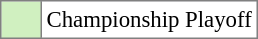<table bgcolor="#f7f8ff" cellpadding="3" cellspacing="0" border="1" style="font-size: 95%; border: gray solid 1px; border-collapse: collapse;text-align:center;">
<tr>
<td style="background: #D0F0C0;" width="20"></td>
<td bgcolor="#ffffff" align="left">Championship Playoff</td>
</tr>
</table>
